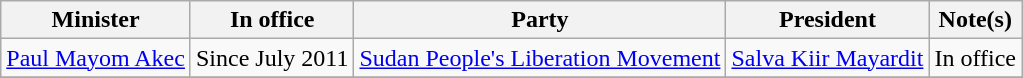<table class="wikitable">
<tr>
<th>Minister</th>
<th>In office</th>
<th>Party</th>
<th>President</th>
<th>Note(s)</th>
</tr>
<tr>
<td><a href='#'>Paul Mayom Akec</a></td>
<td>Since July 2011</td>
<td><a href='#'>Sudan People's Liberation Movement</a></td>
<td><a href='#'>Salva Kiir Mayardit</a></td>
<td>In office</td>
</tr>
<tr>
</tr>
</table>
